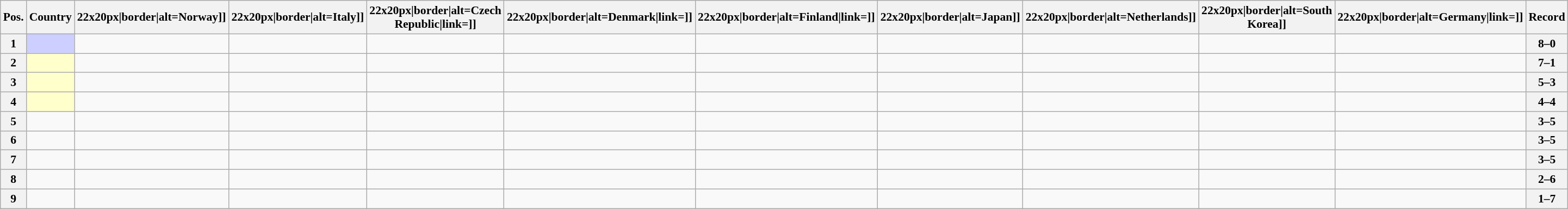<table class="wikitable sortable nowrap" style="text-align:center; font-size:0.9em;">
<tr>
<th>Pos.</th>
<th>Country</th>
<th [[Image:>22x20px|border|alt=Norway]]</th>
<th [[Image:>22x20px|border|alt=Italy]]</th>
<th [[Image:>22x20px|border|alt=Czech Republic|link=]]</th>
<th [[Image:>22x20px|border|alt=Denmark|link=]]</th>
<th [[Image:>22x20px|border|alt=Finland|link=]]</th>
<th [[Image:>22x20px|border|alt=Japan]]</th>
<th [[Image:>22x20px|border|alt=Netherlands]]</th>
<th [[Image:>22x20px|border|alt=South Korea]]</th>
<th [[Image:>22x20px|border|alt=Germany|link=]]</th>
<th>Record</th>
</tr>
<tr>
<th>1</th>
<td style="text-align:left; background:#cccfff;"></td>
<td> </td>
<td> </td>
<td> </td>
<td> </td>
<td> </td>
<td> </td>
<td> </td>
<td> </td>
<td> </td>
<th>8–0</th>
</tr>
<tr>
<th>2</th>
<td style="text-align:left; background:#ffffcc;"></td>
<td> </td>
<td> </td>
<td> </td>
<td> </td>
<td> </td>
<td> </td>
<td> </td>
<td> </td>
<td> </td>
<th>7–1</th>
</tr>
<tr>
<th>3</th>
<td style="text-align:left; background:#ffffcc;"></td>
<td> </td>
<td> </td>
<td> </td>
<td> </td>
<td> </td>
<td> </td>
<td> </td>
<td> </td>
<td> </td>
<th>5–3</th>
</tr>
<tr>
<th>4</th>
<td style="text-align:left; background:#ffffcc;"></td>
<td> </td>
<td> </td>
<td> </td>
<td> </td>
<td> </td>
<td> </td>
<td> </td>
<td> </td>
<td> </td>
<th>4–4</th>
</tr>
<tr>
<th>5</th>
<td style="text-align:left;"></td>
<td> </td>
<td> </td>
<td> </td>
<td> </td>
<td> </td>
<td> </td>
<td> </td>
<td> </td>
<td> </td>
<th>3–5</th>
</tr>
<tr>
<th>6</th>
<td style="text-align:left;"></td>
<td> </td>
<td> </td>
<td> </td>
<td> </td>
<td> </td>
<td> </td>
<td> </td>
<td> </td>
<td> </td>
<th>3–5</th>
</tr>
<tr>
<th>7</th>
<td style="text-align:left;"></td>
<td> </td>
<td> </td>
<td> </td>
<td> </td>
<td> </td>
<td> </td>
<td> </td>
<td> </td>
<td> </td>
<th>3–5</th>
</tr>
<tr>
<th>8</th>
<td style="text-align:left;"></td>
<td> </td>
<td> </td>
<td> </td>
<td> </td>
<td></td>
<td> </td>
<td> </td>
<td> </td>
<td> </td>
<th>2–6</th>
</tr>
<tr>
<th>9</th>
<td style="text-align:left;"></td>
<td> </td>
<td> </td>
<td> </td>
<td> </td>
<td> </td>
<td> </td>
<td> </td>
<td> </td>
<td> </td>
<th>1–7</th>
</tr>
</table>
